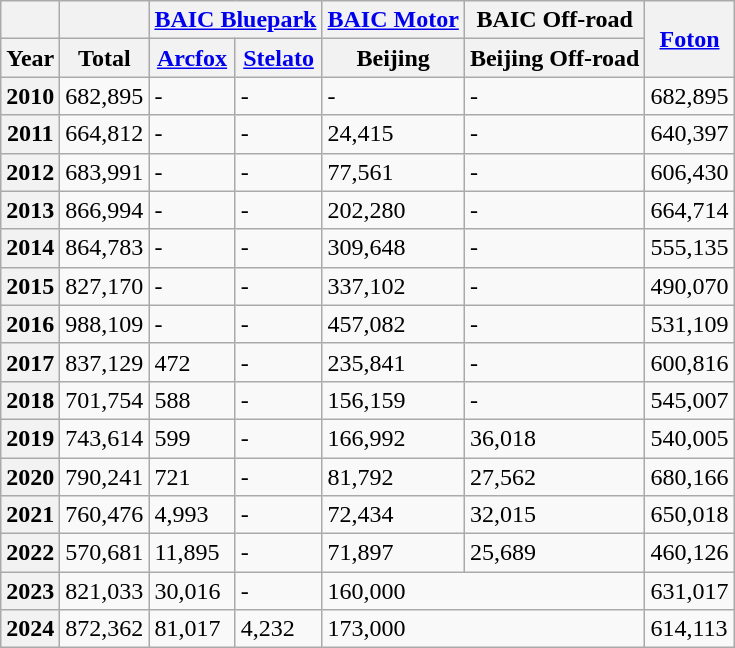<table class="wikitable">
<tr>
<th></th>
<th></th>
<th colspan="2"><a href='#'>BAIC Bluepark</a></th>
<th><a href='#'>BAIC Motor</a></th>
<th>BAIC Off-road</th>
<th rowspan="2"><a href='#'>Foton</a></th>
</tr>
<tr>
<th>Year</th>
<th>Total</th>
<th><strong><a href='#'>Arcfox</a></strong></th>
<th><a href='#'>Stelato</a></th>
<th>Beijing</th>
<th>Beijing Off-road</th>
</tr>
<tr>
<th>2010</th>
<td>682,895</td>
<td>-</td>
<td>-</td>
<td>-</td>
<td>-</td>
<td>682,895</td>
</tr>
<tr>
<th>2011</th>
<td>664,812</td>
<td>-</td>
<td>-</td>
<td>24,415</td>
<td>-</td>
<td>640,397</td>
</tr>
<tr>
<th>2012</th>
<td>683,991</td>
<td>-</td>
<td>-</td>
<td>77,561</td>
<td>-</td>
<td>606,430</td>
</tr>
<tr>
<th>2013</th>
<td>866,994</td>
<td>-</td>
<td>-</td>
<td>202,280</td>
<td>-</td>
<td>664,714</td>
</tr>
<tr>
<th>2014</th>
<td>864,783</td>
<td>-</td>
<td>-</td>
<td>309,648</td>
<td>-</td>
<td>555,135</td>
</tr>
<tr>
<th>2015</th>
<td>827,170</td>
<td>-</td>
<td>-</td>
<td>337,102</td>
<td>-</td>
<td>490,070</td>
</tr>
<tr>
<th>2016</th>
<td>988,109</td>
<td>-</td>
<td>-</td>
<td>457,082</td>
<td>-</td>
<td>531,109</td>
</tr>
<tr>
<th>2017</th>
<td>837,129</td>
<td>472</td>
<td>-</td>
<td>235,841</td>
<td>-</td>
<td>600,816</td>
</tr>
<tr>
<th>2018</th>
<td>701,754</td>
<td>588</td>
<td>-</td>
<td>156,159</td>
<td>-</td>
<td>545,007</td>
</tr>
<tr>
<th>2019</th>
<td>743,614</td>
<td>599</td>
<td>-</td>
<td>166,992</td>
<td>36,018</td>
<td>540,005</td>
</tr>
<tr>
<th>2020</th>
<td>790,241</td>
<td>721</td>
<td>-</td>
<td>81,792</td>
<td>27,562</td>
<td>680,166</td>
</tr>
<tr>
<th>2021</th>
<td>760,476</td>
<td>4,993</td>
<td>-</td>
<td>72,434</td>
<td>32,015</td>
<td>650,018</td>
</tr>
<tr>
<th>2022</th>
<td>570,681</td>
<td>11,895</td>
<td>-</td>
<td>71,897</td>
<td>25,689</td>
<td>460,126</td>
</tr>
<tr>
<th>2023</th>
<td>821,033</td>
<td>30,016</td>
<td>-</td>
<td colspan="2">160,000</td>
<td>631,017</td>
</tr>
<tr>
<th>2024</th>
<td>872,362</td>
<td>81,017</td>
<td>4,232</td>
<td colspan="2">173,000</td>
<td>614,113</td>
</tr>
</table>
